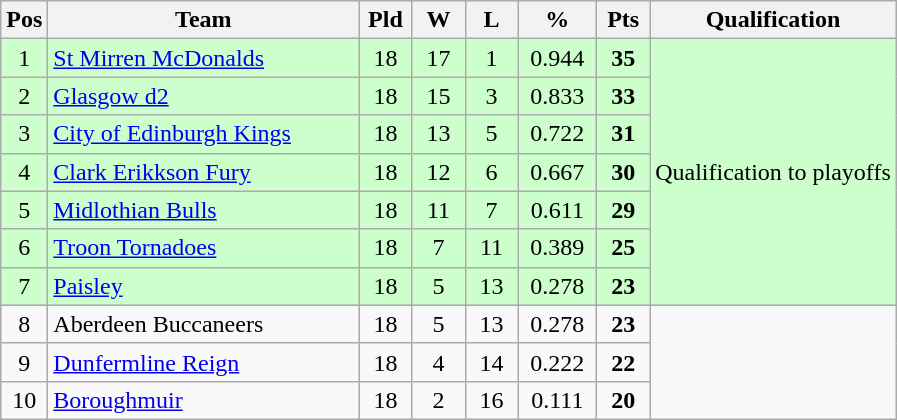<table class="wikitable" style="text-align: center;">
<tr>
<th>Pos</th>
<th scope="col" style="width: 200px;">Team</th>
<th scope="col" style="width: 28px;">Pld</th>
<th scope="col" style="width: 28px;">W</th>
<th scope="col" style="width: 28px;">L</th>
<th scope="col" style="width: 45px;">%</th>
<th scope="col" style="width: 28px;">Pts</th>
<th>Qualification</th>
</tr>
<tr style="background: #ccffcc;">
<td>1</td>
<td style="text-align:left;"><a href='#'>St Mirren McDonalds</a></td>
<td>18</td>
<td>17</td>
<td>1</td>
<td>0.944</td>
<td><strong>35</strong></td>
<td rowspan=7>Qualification to playoffs</td>
</tr>
<tr style="background: #ccffcc;">
<td>2</td>
<td style="text-align:left;"><a href='#'>Glasgow d2</a></td>
<td>18</td>
<td>15</td>
<td>3</td>
<td>0.833</td>
<td><strong>33</strong></td>
</tr>
<tr style="background: #ccffcc;">
<td>3</td>
<td style="text-align:left;"><a href='#'>City of Edinburgh Kings</a></td>
<td>18</td>
<td>13</td>
<td>5</td>
<td>0.722</td>
<td><strong>31</strong></td>
</tr>
<tr style="background: #ccffcc;">
<td>4</td>
<td style="text-align:left;"><a href='#'>Clark Erikkson Fury</a></td>
<td>18</td>
<td>12</td>
<td>6</td>
<td>0.667</td>
<td><strong>30</strong></td>
</tr>
<tr style="background: #ccffcc;">
<td>5</td>
<td style="text-align:left;"><a href='#'>Midlothian Bulls</a></td>
<td>18</td>
<td>11</td>
<td>7</td>
<td>0.611</td>
<td><strong>29</strong></td>
</tr>
<tr style="background: #ccffcc;">
<td>6</td>
<td style="text-align:left;"><a href='#'>Troon Tornadoes</a></td>
<td>18</td>
<td>7</td>
<td>11</td>
<td>0.389</td>
<td><strong>25</strong></td>
</tr>
<tr style="background: #ccffcc;">
<td>7</td>
<td style="text-align:left;"><a href='#'>Paisley</a></td>
<td>18</td>
<td>5</td>
<td>13</td>
<td>0.278</td>
<td><strong>23</strong></td>
</tr>
<tr style="background: ;">
<td>8</td>
<td style="text-align:left;">Aberdeen Buccaneers</td>
<td>18</td>
<td>5</td>
<td>13</td>
<td>0.278</td>
<td><strong>23</strong></td>
</tr>
<tr>
<td>9</td>
<td style="text-align:left;"><a href='#'>Dunfermline Reign</a></td>
<td>18</td>
<td>4</td>
<td>14</td>
<td>0.222</td>
<td><strong>22</strong></td>
</tr>
<tr>
<td>10</td>
<td style="text-align:left;"><a href='#'>Boroughmuir</a></td>
<td>18</td>
<td>2</td>
<td>16</td>
<td>0.111</td>
<td><strong>20</strong></td>
</tr>
</table>
